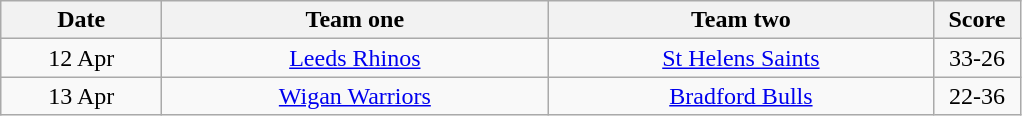<table class="wikitable" style="text-align: center">
<tr>
<th width=100>Date</th>
<th width=250>Team one</th>
<th width=250>Team two</th>
<th width=50>Score</th>
</tr>
<tr>
<td>12 Apr</td>
<td><a href='#'>Leeds Rhinos</a></td>
<td><a href='#'>St Helens Saints</a></td>
<td>33-26</td>
</tr>
<tr>
<td>13 Apr</td>
<td><a href='#'>Wigan Warriors</a></td>
<td><a href='#'>Bradford Bulls</a></td>
<td>22-36</td>
</tr>
</table>
